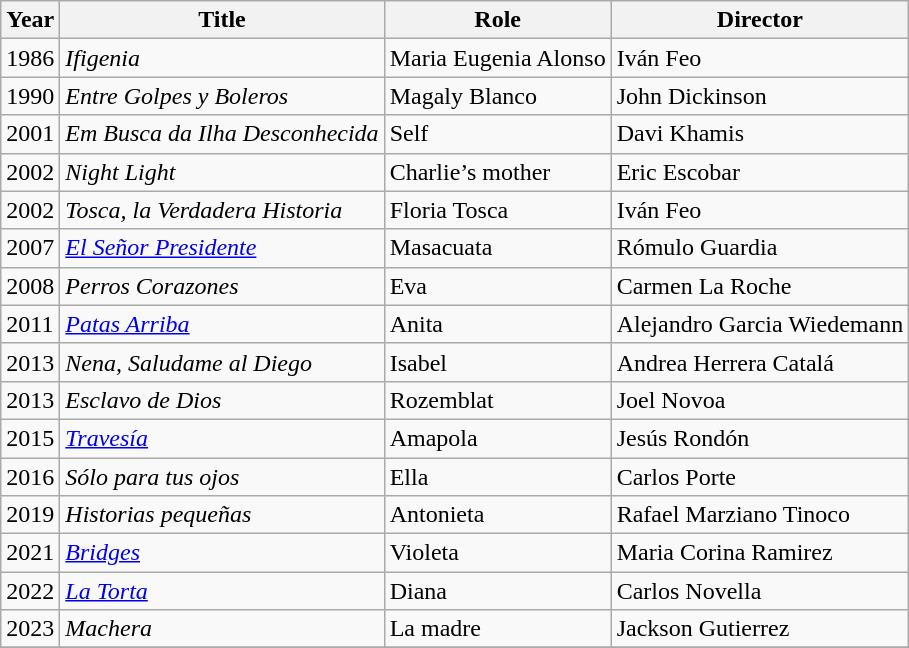<table class="wikitable sortable">
<tr>
<th>Year</th>
<th>Title</th>
<th>Role</th>
<th>Director</th>
</tr>
<tr>
<td>1986</td>
<td><em>Ifigenia</em></td>
<td>Maria Eugenia Alonso</td>
<td>Iván Feo</td>
</tr>
<tr>
<td>1990</td>
<td><em>Entre Golpes y Boleros</em></td>
<td>Magaly Blanco</td>
<td>John Dickinson</td>
</tr>
<tr>
<td>2001</td>
<td><em>Em Busca da Ilha Desconhecida</em></td>
<td>Self</td>
<td>Davi Khamis</td>
</tr>
<tr>
<td>2002</td>
<td><em>Night Light</em></td>
<td>Charlie’s mother</td>
<td>Eric Escobar</td>
</tr>
<tr>
<td>2002</td>
<td><em>Tosca, la Verdadera Historia</em></td>
<td>Floria Tosca</td>
<td>Iván Feo</td>
</tr>
<tr>
<td>2007</td>
<td><em><a href='#'>El Señor Presidente</a></em></td>
<td>Masacuata</td>
<td>Rómulo Guardia</td>
</tr>
<tr>
<td>2008</td>
<td><em>Perros Corazones</em></td>
<td>Eva</td>
<td>Carmen La Roche</td>
</tr>
<tr>
<td>2011</td>
<td><em><a href='#'>Patas Arriba</a></em></td>
<td>Anita</td>
<td>Alejandro Garcia Wiedemann</td>
</tr>
<tr>
<td>2013</td>
<td><em>Nena, Saludame al Diego</em></td>
<td>Isabel</td>
<td>Andrea Herrera Catalá</td>
</tr>
<tr>
<td>2013</td>
<td><em>Esclavo de Dios</em></td>
<td>Rozemblat</td>
<td>Joel Novoa</td>
</tr>
<tr>
<td>2015</td>
<td><em><a href='#'>Travesía</a></em></td>
<td>Amapola</td>
<td>Jesús Rondón</td>
</tr>
<tr>
<td>2016</td>
<td><em>Sólo para tus ojos</em></td>
<td>Ella</td>
<td>Carlos Porte</td>
</tr>
<tr>
<td>2019</td>
<td><em>Historias pequeñas</em></td>
<td>Antonieta</td>
<td>Rafael Marziano Tinoco</td>
</tr>
<tr>
<td>2021</td>
<td><em><a href='#'>Bridges</a></em></td>
<td>Violeta</td>
<td>Maria Corina Ramirez</td>
</tr>
<tr>
<td>2022</td>
<td><em><a href='#'>La Torta</a></em></td>
<td>Diana</td>
<td>Carlos Novella</td>
</tr>
<tr>
<td>2023</td>
<td><em>Machera</em></td>
<td>La madre</td>
<td>Jackson Gutierrez</td>
</tr>
<tr>
</tr>
</table>
